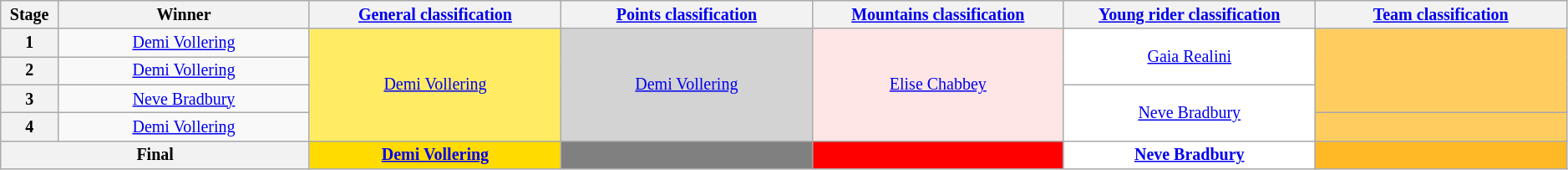<table class="wikitable" style="text-align: center; font-size:smaller;">
<tr style="background:#efefef;">
<th scope="col" style="width:2%;">Stage</th>
<th scope="col" style="width:12%;">Winner</th>
<th scope="col" style="width:12%;"><a href='#'>General classification</a><br></th>
<th scope="col" style="width:12%;"><a href='#'>Points classification</a><br></th>
<th scope="col" style="width:12%;"><a href='#'>Mountains classification</a><br></th>
<th scope="col" style="width:12%;"><a href='#'>Young rider classification</a><br></th>
<th scope="col" style="width:12%;"><a href='#'>Team classification</a><br></th>
</tr>
<tr>
<th>1</th>
<td><a href='#'>Demi Vollering</a></td>
<td style="background:#FFEB64;" rowspan="4"><a href='#'>Demi Vollering</a></td>
<td style="background:lightgrey;" rowspan="4"><a href='#'>Demi Vollering</a></td>
<td style="background:#FFE6E6;" rowspan="4"><a href='#'>Elise Chabbey</a></td>
<td style="background:white;" rowspan="2"><a href='#'>Gaia Realini</a></td>
<td style="background:#FFCD5F;" rowspan="3"></td>
</tr>
<tr>
<th>2</th>
<td><a href='#'>Demi Vollering</a></td>
</tr>
<tr>
<th>3</th>
<td><a href='#'>Neve Bradbury</a></td>
<td style="background:white;" rowspan="2"><a href='#'>Neve Bradbury</a></td>
</tr>
<tr>
<th>4</th>
<td><a href='#'>Demi Vollering</a></td>
<td style="background:#FFCD5F;"></td>
</tr>
<tr>
<th colspan="2">Final</th>
<th style="background:#FFDB00;"><a href='#'>Demi Vollering</a></th>
<th style="background:gray;"></th>
<th style="background:#f00;"></th>
<th style="background:white;"><a href='#'>Neve Bradbury</a></th>
<th style="background:#FFB927;"></th>
</tr>
</table>
